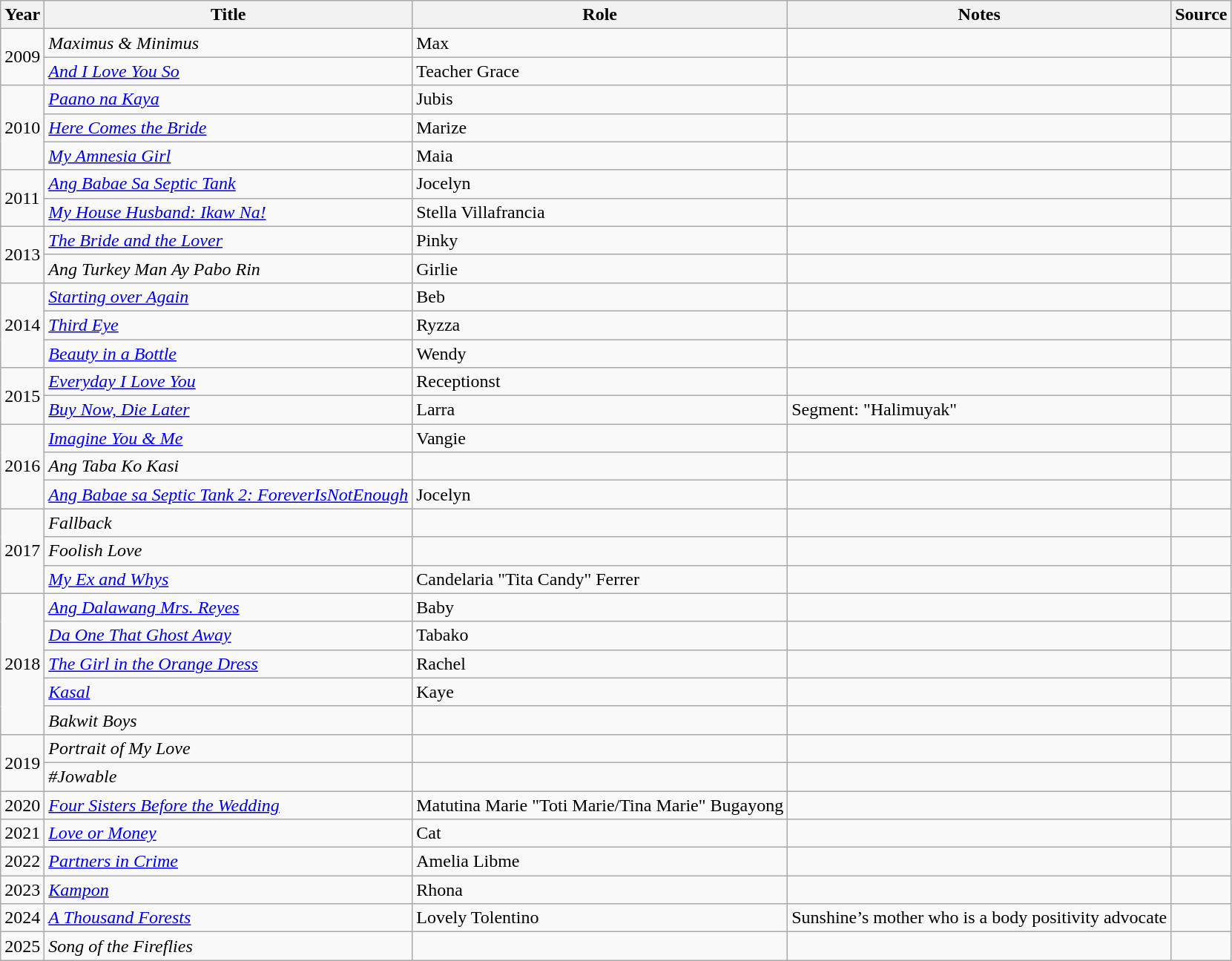<table class="wikitable sortable">
<tr>
<th>Year</th>
<th>Title</th>
<th>Role</th>
<th class="unsortable">Notes</th>
<th>Source</th>
</tr>
<tr>
<td rowspan="2">2009</td>
<td><em>Maximus & Minimus</em></td>
<td>Max</td>
<td></td>
<td></td>
</tr>
<tr>
<td><em><a href='#'>And I Love You So</a></em></td>
<td>Teacher Grace</td>
<td></td>
<td></td>
</tr>
<tr>
<td rowspan="3">2010</td>
<td><em><a href='#'>Paano na Kaya</a></em></td>
<td>Jubis</td>
<td></td>
<td></td>
</tr>
<tr>
<td><em><a href='#'>Here Comes the Bride</a></em></td>
<td>Marize</td>
<td></td>
<td></td>
</tr>
<tr>
<td><em><a href='#'>My Amnesia Girl</a></em></td>
<td>Maia</td>
<td></td>
<td></td>
</tr>
<tr>
<td rowspan="2">2011</td>
<td><em><a href='#'>Ang Babae Sa Septic Tank</a></em></td>
<td>Jocelyn</td>
<td></td>
<td></td>
</tr>
<tr>
<td><em><a href='#'>My House Husband: Ikaw Na!</a></em></td>
<td>Stella Villafrancia</td>
<td></td>
<td></td>
</tr>
<tr>
<td rowspan="2">2013</td>
<td><em><a href='#'>The Bride and the Lover</a></em></td>
<td>Pinky</td>
<td></td>
<td></td>
</tr>
<tr>
<td><em>Ang Turkey Man Ay Pabo Rin </em></td>
<td>Girlie</td>
<td></td>
<td></td>
</tr>
<tr>
<td rowspan="3">2014</td>
<td><em><a href='#'>Starting over Again</a></em></td>
<td>Beb</td>
<td></td>
<td></td>
</tr>
<tr>
<td><em><a href='#'>Third Eye</a></em></td>
<td>Ryzza</td>
<td></td>
<td></td>
</tr>
<tr>
<td><em><a href='#'>Beauty in a Bottle</a></em></td>
<td>Wendy</td>
<td></td>
<td></td>
</tr>
<tr>
<td rowspan="2">2015</td>
<td><em><a href='#'>Everyday I Love You</a></em></td>
<td>Receptionst</td>
<td></td>
<td></td>
</tr>
<tr>
<td><em><a href='#'>Buy Now, Die Later</a></em></td>
<td>Larra</td>
<td>Segment: "Halimuyak"</td>
<td></td>
</tr>
<tr>
<td rowspan="3">2016</td>
<td><em><a href='#'>Imagine You & Me</a></em></td>
<td>Vangie</td>
<td></td>
<td></td>
</tr>
<tr>
<td><em>Ang Taba Ko Kasi</em></td>
<td></td>
<td></td>
<td></td>
</tr>
<tr>
<td><em><a href='#'>Ang Babae sa Septic Tank 2: ForeverIsNotEnough</a></em></td>
<td>Jocelyn</td>
<td></td>
<td></td>
</tr>
<tr>
<td rowspan="3">2017</td>
<td><em>Fallback</em></td>
<td></td>
<td></td>
<td></td>
</tr>
<tr>
<td><em>Foolish Love</em></td>
<td></td>
<td></td>
<td></td>
</tr>
<tr>
<td><em><a href='#'>My Ex and Whys</a></em></td>
<td>Candelaria "Tita Candy" Ferrer</td>
<td></td>
<td></td>
</tr>
<tr>
<td rowspan="5">2018</td>
<td><em><a href='#'>Ang Dalawang Mrs. Reyes</a></em></td>
<td>Baby</td>
<td></td>
<td></td>
</tr>
<tr>
<td><em><a href='#'>Da One That Ghost Away</a></em></td>
<td>Tabako</td>
<td></td>
<td></td>
</tr>
<tr>
<td><em><a href='#'>The Girl in the Orange Dress</a></em></td>
<td>Rachel</td>
<td></td>
<td></td>
</tr>
<tr>
<td><em><a href='#'>Kasal</a></em></td>
<td>Kaye</td>
<td></td>
<td></td>
</tr>
<tr>
<td><em>Bakwit Boys</em></td>
<td></td>
<td></td>
<td></td>
</tr>
<tr>
<td rowspan="2">2019</td>
<td><em>Portrait of My Love</em></td>
<td></td>
<td></td>
<td></td>
</tr>
<tr>
<td><em>#Jowable</em></td>
<td></td>
<td></td>
<td></td>
</tr>
<tr>
<td>2020</td>
<td><em><a href='#'>Four Sisters Before the Wedding</a></em></td>
<td>Matutina Marie "Toti Marie/Tina Marie" Bugayong</td>
<td></td>
<td></td>
</tr>
<tr>
<td>2021</td>
<td><em><a href='#'>Love or Money</a></em></td>
<td>Cat</td>
<td></td>
<td></td>
</tr>
<tr>
<td>2022</td>
<td><em><a href='#'>Partners in Crime</a></em></td>
<td>Amelia Libme</td>
<td></td>
<td></td>
</tr>
<tr>
<td>2023</td>
<td><em><a href='#'>Kampon</a></em></td>
<td>Rhona</td>
<td></td>
<td></td>
</tr>
<tr>
<td>2024</td>
<td><a href='#'><em>A Thousand Forests</em></a></td>
<td>Lovely Tolentino</td>
<td>Sunshine’s mother who is a body positivity advocate</td>
<td></td>
</tr>
<tr>
<td>2025</td>
<td><em>Song of the Fireflies</em></td>
<td></td>
<td></td>
<td></td>
</tr>
</table>
